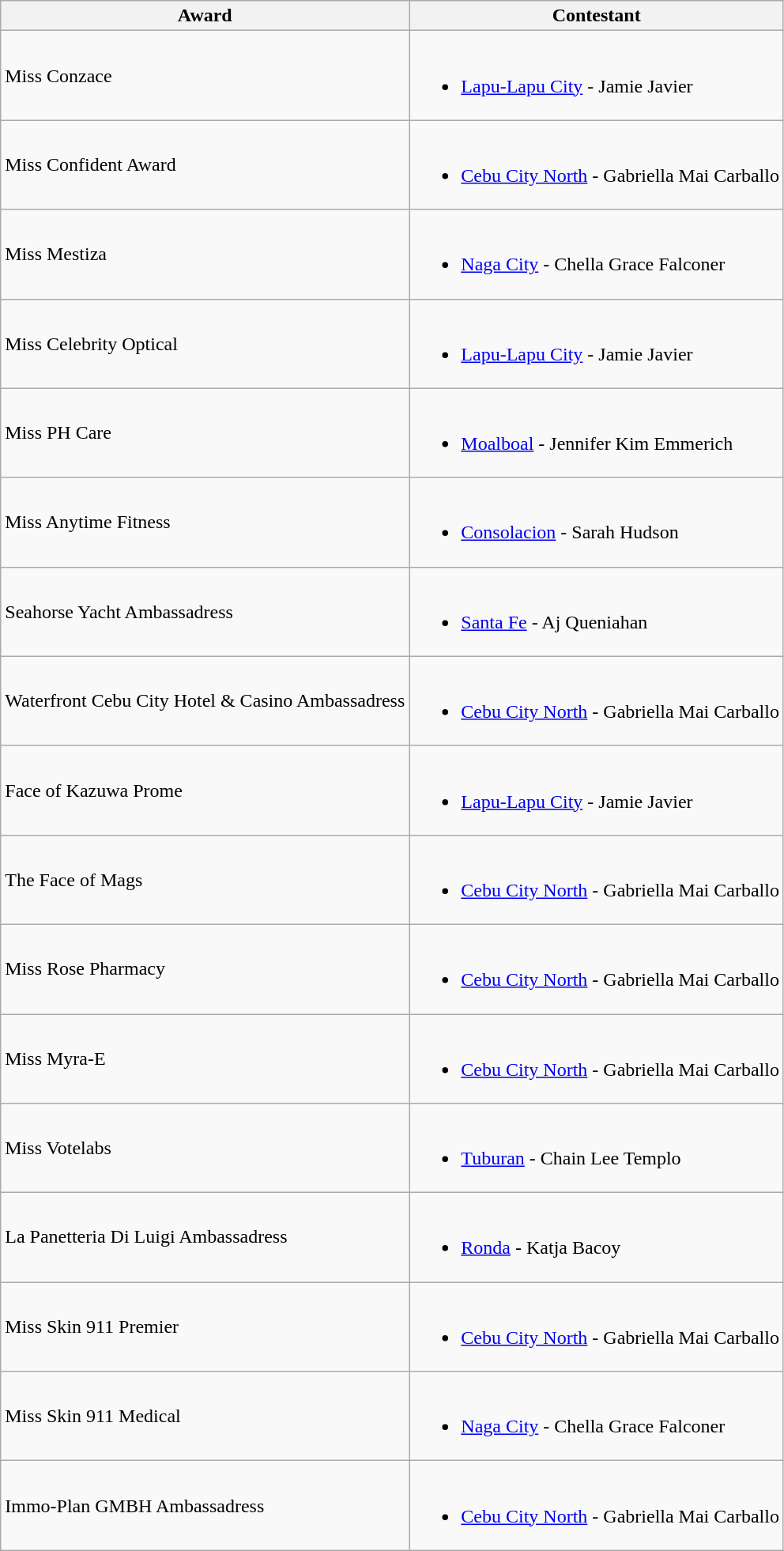<table class="wikitable sortable">
<tr>
<th>Award</th>
<th>Contestant</th>
</tr>
<tr>
<td>Miss Conzace</td>
<td><br><ul><li><a href='#'>Lapu-Lapu City</a> - Jamie Javier</li></ul></td>
</tr>
<tr>
<td>Miss Confident Award</td>
<td><br><ul><li><a href='#'>Cebu City North</a> - Gabriella Mai Carballo</li></ul></td>
</tr>
<tr>
<td>Miss Mestiza</td>
<td><br><ul><li><a href='#'>Naga City</a> - Chella Grace Falconer</li></ul></td>
</tr>
<tr>
<td>Miss Celebrity Optical</td>
<td><br><ul><li><a href='#'>Lapu-Lapu City</a> - Jamie Javier</li></ul></td>
</tr>
<tr>
<td>Miss PH Care</td>
<td><br><ul><li><a href='#'>Moalboal</a> - Jennifer Kim Emmerich</li></ul></td>
</tr>
<tr>
<td>Miss Anytime Fitness</td>
<td><br><ul><li><a href='#'>Consolacion</a> - Sarah Hudson</li></ul></td>
</tr>
<tr>
<td>Seahorse Yacht Ambassadress</td>
<td><br><ul><li><a href='#'>Santa Fe</a> - Aj Queniahan</li></ul></td>
</tr>
<tr>
<td>Waterfront Cebu City Hotel & Casino Ambassadress</td>
<td><br><ul><li><a href='#'>Cebu City North</a> - Gabriella Mai Carballo</li></ul></td>
</tr>
<tr>
<td>Face of Kazuwa Prome</td>
<td><br><ul><li><a href='#'>Lapu-Lapu City</a> - Jamie Javier</li></ul></td>
</tr>
<tr>
<td>The Face of Mags</td>
<td><br><ul><li><a href='#'>Cebu City North</a> - Gabriella Mai Carballo</li></ul></td>
</tr>
<tr>
<td>Miss Rose Pharmacy</td>
<td><br><ul><li><a href='#'>Cebu City North</a> - Gabriella Mai Carballo</li></ul></td>
</tr>
<tr>
<td>Miss Myra-E</td>
<td><br><ul><li><a href='#'>Cebu City North</a> - Gabriella Mai Carballo</li></ul></td>
</tr>
<tr>
<td>Miss Votelabs</td>
<td><br><ul><li><a href='#'>Tuburan</a> - Chain Lee Templo</li></ul></td>
</tr>
<tr>
<td>La Panetteria Di Luigi Ambassadress</td>
<td><br><ul><li><a href='#'>Ronda</a> - Katja Bacoy</li></ul></td>
</tr>
<tr>
<td>Miss Skin 911 Premier</td>
<td><br><ul><li><a href='#'>Cebu City North</a> - Gabriella Mai Carballo</li></ul></td>
</tr>
<tr>
<td>Miss Skin 911 Medical</td>
<td><br><ul><li><a href='#'>Naga City</a> - Chella Grace Falconer</li></ul></td>
</tr>
<tr>
<td>Immo-Plan GMBH Ambassadress</td>
<td><br><ul><li><a href='#'>Cebu City North</a> - Gabriella Mai Carballo</li></ul></td>
</tr>
</table>
